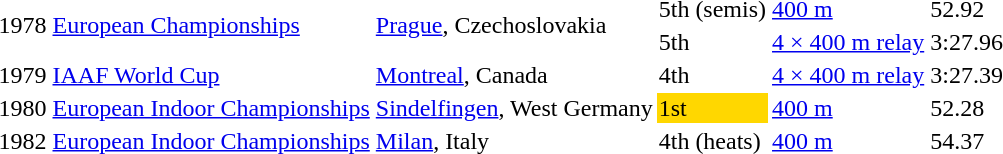<table>
<tr>
<td rowspan=2>1978</td>
<td rowspan=2><a href='#'>European Championships</a></td>
<td rowspan=2><a href='#'>Prague</a>, Czechoslovakia</td>
<td>5th (semis)</td>
<td><a href='#'>400 m</a></td>
<td>52.92</td>
</tr>
<tr>
<td>5th</td>
<td><a href='#'>4 × 400 m relay</a></td>
<td>3:27.96</td>
</tr>
<tr>
<td>1979</td>
<td><a href='#'>IAAF World Cup</a></td>
<td><a href='#'>Montreal</a>, Canada</td>
<td>4th</td>
<td><a href='#'>4 × 400 m relay</a></td>
<td>3:27.39</td>
</tr>
<tr>
<td>1980</td>
<td><a href='#'>European Indoor Championships</a></td>
<td><a href='#'>Sindelfingen</a>, West Germany</td>
<td bgcolor=gold>1st</td>
<td><a href='#'>400 m</a></td>
<td>52.28</td>
</tr>
<tr>
<td>1982</td>
<td><a href='#'>European Indoor Championships</a></td>
<td><a href='#'>Milan</a>, Italy</td>
<td>4th (heats)</td>
<td><a href='#'>400 m</a></td>
<td>54.37</td>
</tr>
</table>
